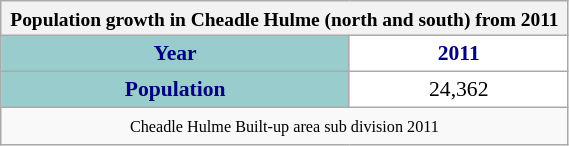<table class="wikitable" style="font-size:90%; width:30%; border:0; text-align:center; line-height:120%;">
<tr>
<th colspan="2" style="text-align:center;font-size:90%;">Population growth in Cheadle Hulme (north and south) from 2011</th>
</tr>
<tr>
<th style="background:#9cc; color:navy; height:17px;">Year</th>
<th style="background:#fff; color:navy;">2011</th>
</tr>
<tr style="text-align:center;">
<th style="background:#9cc; color:navy; height:17px;">Population</th>
<td style="background:#fff; color:black;">24,362</td>
</tr>
<tr>
<td colspan="2" style="text-align:center;font-size:90%;"><small>  Cheadle Hulme Built-up area sub division 2011</small></td>
</tr>
</table>
